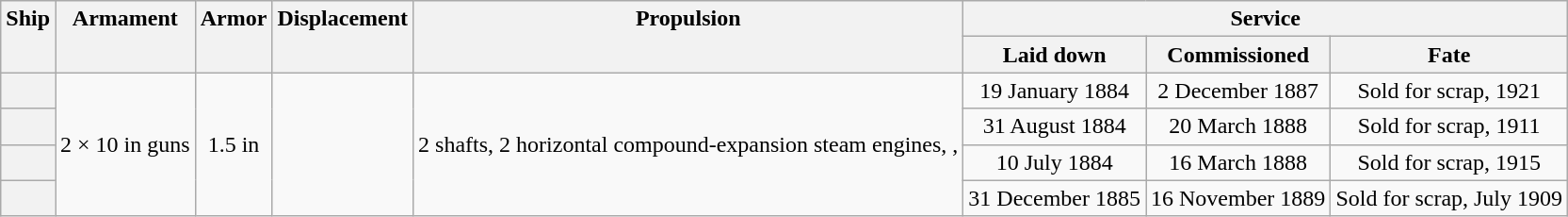<table class="wikitable plainrowheaders" style="text-align: center;">
<tr valign="top">
<th scope="col" rowspan="2">Ship</th>
<th scope="col" rowspan="2">Armament</th>
<th scope="col" rowspan="2">Armor</th>
<th scope="col" rowspan="2">Displacement</th>
<th scope="col" rowspan="2">Propulsion</th>
<th scope="col" colspan="3">Service</th>
</tr>
<tr valign="top">
<th scope="col">Laid down</th>
<th scope="col">Commissioned</th>
<th scope="col">Fate</th>
</tr>
<tr valign="center">
<th scope="row"></th>
<td rowspan="4">2 × 10 in guns</td>
<td rowspan="4">1.5 in</td>
<td rowspan="4"></td>
<td rowspan="4">2 shafts, 2 horizontal compound-expansion steam engines, , </td>
<td>19 January 1884</td>
<td>2 December 1887</td>
<td>Sold for scrap, 1921</td>
</tr>
<tr valign="center">
<th scope="row"></th>
<td>31 August 1884</td>
<td>20 March 1888</td>
<td>Sold for scrap, 1911</td>
</tr>
<tr valign="center">
<th scope="row"></th>
<td>10 July 1884</td>
<td>16 March 1888</td>
<td>Sold for scrap, 1915</td>
</tr>
<tr valign="center">
<th scope="row"></th>
<td>31 December 1885</td>
<td>16 November 1889</td>
<td>Sold for scrap, July 1909</td>
</tr>
</table>
